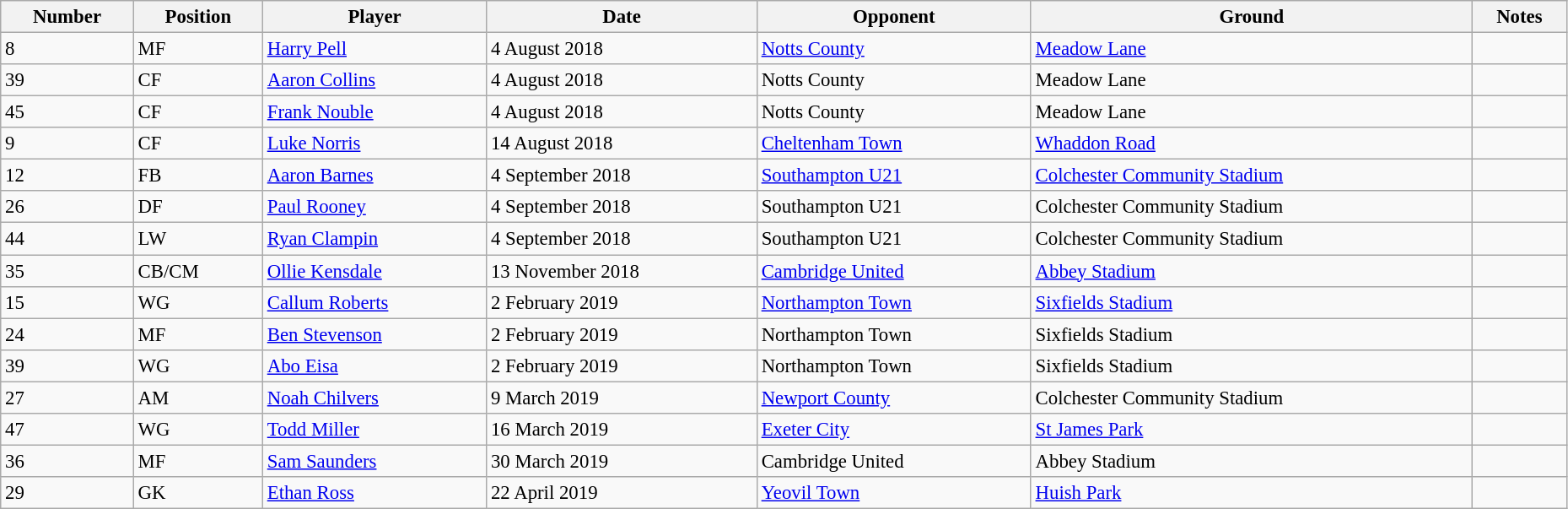<table width=98% class="wikitable" style="text-align:center; font-size:95%; text-align:left">
<tr>
<th>Number</th>
<th>Position</th>
<th>Player</th>
<th>Date</th>
<th>Opponent</th>
<th>Ground</th>
<th>Notes</th>
</tr>
<tr>
<td>8</td>
<td>MF</td>
<td> <a href='#'>Harry Pell</a></td>
<td>4 August 2018</td>
<td><a href='#'>Notts County</a></td>
<td><a href='#'>Meadow Lane</a></td>
<td></td>
</tr>
<tr>
<td>39</td>
<td>CF</td>
<td> <a href='#'>Aaron Collins</a></td>
<td>4 August 2018</td>
<td>Notts County</td>
<td>Meadow Lane</td>
<td></td>
</tr>
<tr>
<td>45</td>
<td>CF</td>
<td> <a href='#'>Frank Nouble</a></td>
<td>4 August 2018</td>
<td>Notts County</td>
<td>Meadow Lane</td>
<td></td>
</tr>
<tr>
<td>9</td>
<td>CF</td>
<td> <a href='#'>Luke Norris</a></td>
<td>14 August 2018</td>
<td><a href='#'>Cheltenham Town</a></td>
<td><a href='#'>Whaddon Road</a></td>
<td></td>
</tr>
<tr>
<td>12</td>
<td>FB</td>
<td> <a href='#'>Aaron Barnes</a></td>
<td>4 September 2018</td>
<td><a href='#'>Southampton U21</a></td>
<td><a href='#'>Colchester Community Stadium</a></td>
<td></td>
</tr>
<tr>
<td>26</td>
<td>DF</td>
<td> <a href='#'>Paul Rooney</a></td>
<td>4 September 2018</td>
<td>Southampton U21</td>
<td>Colchester Community Stadium</td>
<td></td>
</tr>
<tr>
<td>44</td>
<td>LW</td>
<td> <a href='#'>Ryan Clampin</a></td>
<td>4 September 2018</td>
<td>Southampton U21</td>
<td>Colchester Community Stadium</td>
<td></td>
</tr>
<tr>
<td>35</td>
<td>CB/CM</td>
<td> <a href='#'>Ollie Kensdale</a></td>
<td>13 November 2018</td>
<td><a href='#'>Cambridge United</a></td>
<td><a href='#'>Abbey Stadium</a></td>
<td></td>
</tr>
<tr>
<td>15</td>
<td>WG</td>
<td> <a href='#'>Callum Roberts</a></td>
<td>2 February 2019</td>
<td><a href='#'>Northampton Town</a></td>
<td><a href='#'>Sixfields Stadium</a></td>
<td></td>
</tr>
<tr>
<td>24</td>
<td>MF</td>
<td> <a href='#'>Ben Stevenson</a></td>
<td>2 February 2019</td>
<td>Northampton Town</td>
<td>Sixfields Stadium</td>
<td></td>
</tr>
<tr>
<td>39</td>
<td>WG</td>
<td> <a href='#'>Abo Eisa</a></td>
<td>2 February 2019</td>
<td>Northampton Town</td>
<td>Sixfields Stadium</td>
<td></td>
</tr>
<tr>
<td>27</td>
<td>AM</td>
<td> <a href='#'>Noah Chilvers</a></td>
<td>9 March 2019</td>
<td><a href='#'>Newport County</a></td>
<td>Colchester Community Stadium</td>
<td></td>
</tr>
<tr>
<td>47</td>
<td>WG</td>
<td> <a href='#'>Todd Miller</a></td>
<td>16 March 2019</td>
<td><a href='#'>Exeter City</a></td>
<td><a href='#'>St James Park</a></td>
<td></td>
</tr>
<tr>
<td>36</td>
<td>MF</td>
<td> <a href='#'>Sam Saunders</a></td>
<td>30 March 2019</td>
<td>Cambridge United</td>
<td>Abbey Stadium</td>
<td></td>
</tr>
<tr>
<td>29</td>
<td>GK</td>
<td> <a href='#'>Ethan Ross</a></td>
<td>22 April 2019</td>
<td><a href='#'>Yeovil Town</a></td>
<td><a href='#'>Huish Park</a></td>
<td></td>
</tr>
</table>
